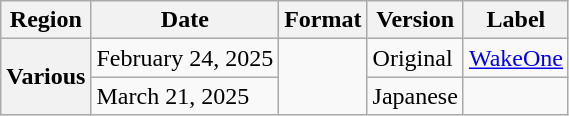<table class="wikitable plainrowheaders">
<tr>
<th scope="col">Region</th>
<th scope="col">Date</th>
<th scope="col">Format</th>
<th scope="col">Version</th>
<th scope="col">Label</th>
</tr>
<tr>
<th scope="row" rowspan="2">Various</th>
<td>February 24, 2025</td>
<td rowspan="2"></td>
<td>Original</td>
<td><a href='#'>WakeOne</a></td>
</tr>
<tr>
<td>March 21, 2025</td>
<td>Japanese</td>
<td></td>
</tr>
</table>
